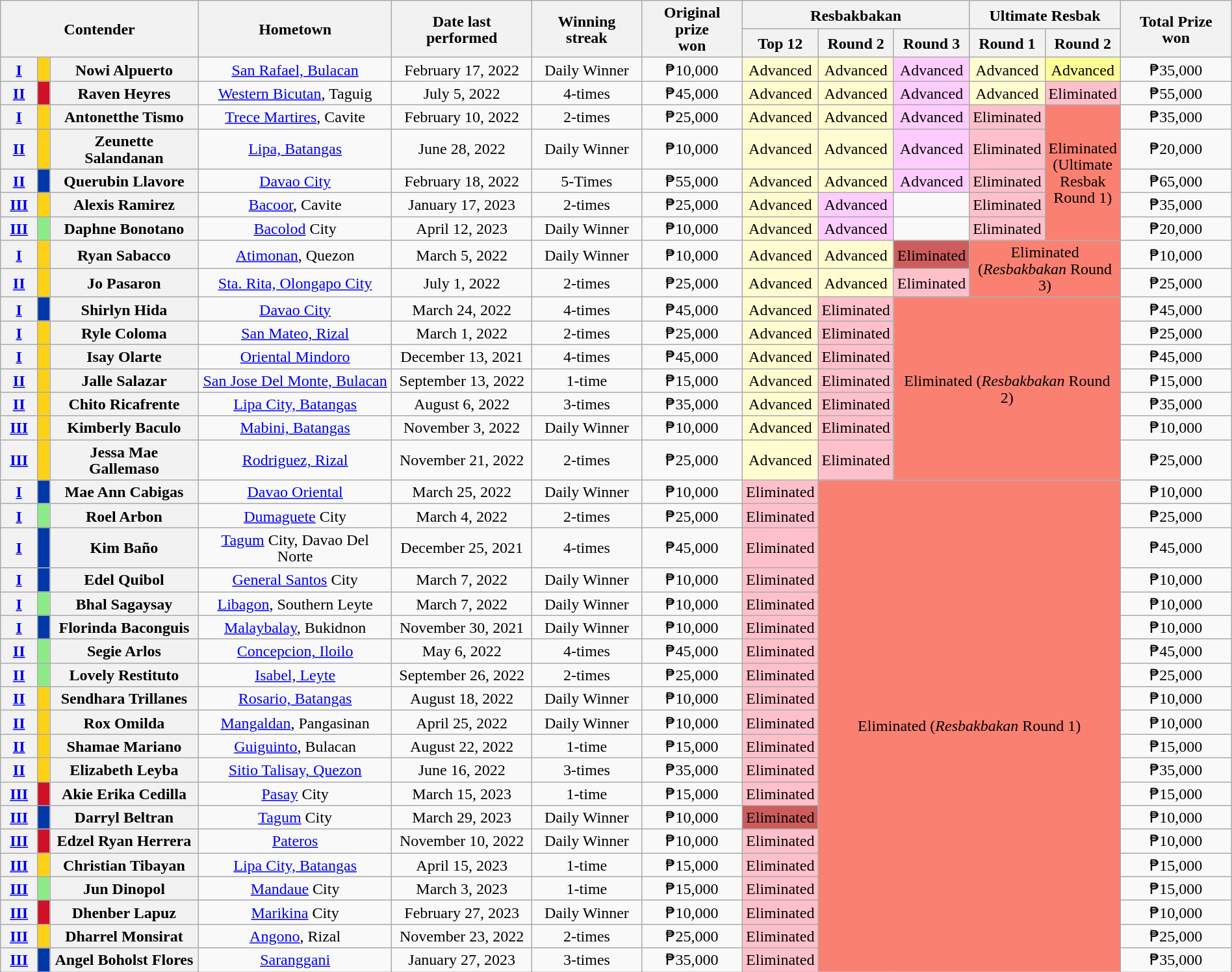<table class="wikitable sortable mw-collapsible" style="width:100%;text-align:center;font-size:100%;line-height:17px;">
<tr>
<th colspan="3" rowspan="2">Contender</th>
<th rowspan="2">Hometown</th>
<th rowspan="2">Date last performed</th>
<th rowspan="2">Winning streak</th>
<th rowspan="2">Original prize<br>won</th>
<th colspan="3">Resbakbakan</th>
<th colspan="2">Ultimate Resbak</th>
<th rowspan="2">Total Prize won</th>
</tr>
<tr>
<th width="6%">Top 12</th>
<th width="6%">Round 2</th>
<th width="6%">Round 3</th>
<th width="6%">Round 1</th>
<th width="6%">Round 2</th>
</tr>
<tr>
<th width="3%"><a href='#'>I</a></th>
<td bgcolor="FCD116" width="1%"></td>
<th>Nowi Alpuerto</th>
<td><a href='#'>San Rafael, Bulacan</a></td>
<td>February 17, 2022</td>
<td>Daily Winner</td>
<td>₱10,000</td>
<td style="background-color:#FFFDD0;">Advanced</td>
<td style="background-color:#FFFDD0;">Advanced</td>
<td style="background-color:#ffccff;">Advanced</td>
<td style="background-color:#FFFDD0;">Advanced</td>
<td style="background-color:#fdfd96;">Advanced</td>
<td>₱35,000</td>
</tr>
<tr>
<th><a href='#'>II</a></th>
<td bgcolor="CE1126"></td>
<th>Raven Heyres</th>
<td><a href='#'>Western Bicutan</a>, Taguig</td>
<td>July 5, 2022</td>
<td>4-times</td>
<td>₱45,000</td>
<td style="background-color:#FFFDD0;">Advanced</td>
<td style="background-color:#FFFDD0;">Advanced</td>
<td style="background-color:#ffccff;">Advanced</td>
<td style="background-color:#FFFDD0;">Advanced</td>
<td style="background-color:pink;">Eliminated</td>
<td>₱55,000</td>
</tr>
<tr>
<th><a href='#'>I</a></th>
<td bgcolor="FCD116"></td>
<th>Antonetthe Tismo</th>
<td><a href='#'>Trece Martires</a>, Cavite</td>
<td>February 10, 2022</td>
<td>2-times</td>
<td>₱25,000</td>
<td style="background-color:#FFFDD0;">Advanced</td>
<td style="background-color:#FFFDD0;">Advanced</td>
<td style="background-color:#ffccff;">Advanced</td>
<td style="background-color:pink;">Eliminated</td>
<td rowspan="5"  style="background-color:salmon;">Eliminated (Ultimate Resbak Round 1)</td>
<td>₱35,000</td>
</tr>
<tr>
<th><a href='#'>II</a></th>
<td bgcolor="FCD116"></td>
<th>Zeunette Salandanan</th>
<td><a href='#'>Lipa, Batangas</a></td>
<td>June 28, 2022</td>
<td>Daily Winner</td>
<td>₱10,000</td>
<td style="background-color:#FFFDD0;">Advanced</td>
<td style="background-color:#FFFDD0;">Advanced</td>
<td style="background-color:#ffccff;">Advanced</td>
<td style="background-color:pink;">Eliminated</td>
<td>₱20,000</td>
</tr>
<tr>
<th><a href='#'>II</a></th>
<td bgcolor="0038A8"></td>
<th>Querubin Llavore</th>
<td><a href='#'>Davao City</a></td>
<td>February 18, 2022</td>
<td>5-Times</td>
<td>₱55,000</td>
<td style="background-color:#FFFDD0;">Advanced</td>
<td style="background-color:#FFFDD0;">Advanced</td>
<td style="background-color:#ffccff;">Advanced</td>
<td style="background-color:pink;">Eliminated</td>
<td>₱65,000</td>
</tr>
<tr>
<th><a href='#'>III</a></th>
<td bgcolor="FCD116"></td>
<th>Alexis Ramirez</th>
<td><a href='#'>Bacoor</a>, Cavite</td>
<td>January 17, 2023</td>
<td>2-times</td>
<td>₱25,000</td>
<td style="background-color:#FFFDD0;">Advanced</td>
<td style="background-color:#ffccff;">Advanced</td>
<td></td>
<td style="background-color:pink;">Eliminated</td>
<td>₱35,000</td>
</tr>
<tr>
<th><a href='#'>III</a></th>
<td bgcolor="8DEB87"></td>
<th>Daphne Bonotano</th>
<td><a href='#'>Bacolod</a> City</td>
<td>April 12, 2023</td>
<td>Daily Winner</td>
<td>₱10,000</td>
<td style="background-color:#FFFDD0;">Advanced</td>
<td style="background-color:#ffccff;">Advanced</td>
<td></td>
<td style="background-color:pink;">Eliminated</td>
<td>₱20,000</td>
</tr>
<tr>
<th><a href='#'>I</a></th>
<td bgcolor="FCD116"></td>
<th>Ryan Sabacco</th>
<td><a href='#'>Atimonan</a>, Quezon</td>
<td>March 5, 2022</td>
<td>Daily Winner</td>
<td>₱10,000</td>
<td style="background-color:#FFFDD0;">Advanced</td>
<td style="background-color:#FFFDD0;">Advanced</td>
<td style="background-color:#CD5C5C;">Eliminated</td>
<td colspan="2" rowspan="2"  style="background-color:salmon;">Eliminated (<em>Resbakbakan</em> Round 3)</td>
<td>₱10,000</td>
</tr>
<tr>
<th><a href='#'>II</a></th>
<td bgcolor="FCD116"></td>
<th>Jo Pasaron</th>
<td><a href='#'>Sta. Rita, Olongapo City</a></td>
<td>July 1, 2022</td>
<td>2-times</td>
<td>₱25,000</td>
<td style="background-color:#FFFDD0;">Advanced</td>
<td style="background-color:#FFFDD0;">Advanced</td>
<td style="background-color:pink;">Eliminated</td>
<td>₱25,000</td>
</tr>
<tr>
<th><a href='#'>I</a></th>
<td bgcolor="0038A8"></td>
<th>Shirlyn Hida</th>
<td><a href='#'>Davao City</a></td>
<td>March 24, 2022</td>
<td>4-times</td>
<td>₱45,000</td>
<td style="background-color:#FFFDD0;">Advanced</td>
<td style="background-color:pink;">Eliminated</td>
<td colspan="3" rowspan="7"  style="background-color:salmon;">Eliminated (<em>Resbakbakan</em> Round 2)</td>
<td>₱45,000</td>
</tr>
<tr>
<th><a href='#'>I</a></th>
<td bgcolor="FCD116"></td>
<th>Ryle Coloma</th>
<td><a href='#'>San Mateo, Rizal</a></td>
<td>March 1, 2022</td>
<td>2-times</td>
<td>₱25,000</td>
<td style="background-color:#FFFDD0;">Advanced</td>
<td style="background-color:pink;">Eliminated</td>
<td>₱25,000</td>
</tr>
<tr>
<th><a href='#'>I</a></th>
<td bgcolor="FCD116"></td>
<th>Isay Olarte</th>
<td><a href='#'>Oriental Mindoro</a></td>
<td>December 13, 2021</td>
<td>4-times</td>
<td>₱45,000</td>
<td style="background-color:#FFFDD0;">Advanced</td>
<td style="background-color:pink;">Eliminated</td>
<td>₱45,000</td>
</tr>
<tr>
<th><a href='#'>II</a></th>
<td bgcolor="FCD116"></td>
<th>Jalle Salazar</th>
<td><a href='#'>San Jose Del Monte, Bulacan</a></td>
<td>September 13, 2022</td>
<td>1-time</td>
<td>₱15,000</td>
<td style="background-color:#FFFDD0;">Advanced</td>
<td style="background-color:pink;">Eliminated</td>
<td>₱15,000</td>
</tr>
<tr>
<th><a href='#'>II</a></th>
<td bgcolor="FCD116"></td>
<th>Chito Ricafrente</th>
<td><a href='#'>Lipa City, Batangas</a></td>
<td>August 6, 2022</td>
<td>3-times</td>
<td>₱35,000</td>
<td style="background-color:#FFFDD0;">Advanced</td>
<td style="background-color:pink;">Eliminated</td>
<td>₱35,000</td>
</tr>
<tr>
<th><a href='#'>III</a></th>
<td bgcolor="FCD116"></td>
<th>Kimberly Baculo</th>
<td><a href='#'>Mabini, Batangas</a></td>
<td>November 3, 2022</td>
<td>Daily Winner</td>
<td>₱10,000</td>
<td style="background-color:#FFFDD0;">Advanced</td>
<td style="background-color:pink;">Eliminated</td>
<td>₱10,000</td>
</tr>
<tr>
<th><a href='#'>III</a></th>
<td bgcolor="FCD116"></td>
<th>Jessa Mae Gallemaso</th>
<td><a href='#'>Rodriguez, Rizal</a></td>
<td>November 21, 2022</td>
<td>2-times</td>
<td>₱25,000</td>
<td style="background-color:#FFFDD0;">Advanced</td>
<td style="background-color:pink;">Eliminated</td>
<td>₱25,000</td>
</tr>
<tr>
<th><a href='#'>I</a></th>
<td bgcolor="0038A8"></td>
<th>Mae Ann Cabigas</th>
<td><a href='#'>Davao Oriental</a></td>
<td>March 25, 2022</td>
<td>Daily Winner</td>
<td>₱10,000</td>
<td style="background-color:pink;">Eliminated</td>
<td colspan="4" rowspan="20"  style="background-color:salmon;">Eliminated (<em>Resbakbakan</em> Round 1)</td>
<td>₱10,000</td>
</tr>
<tr>
<th><a href='#'>I</a></th>
<td bgcolor="8DEB87"></td>
<th>Roel Arbon</th>
<td><a href='#'>Dumaguete</a> City</td>
<td>March 4, 2022</td>
<td>2-times</td>
<td>₱25,000</td>
<td style="background-color:pink;">Eliminated</td>
<td>₱25,000</td>
</tr>
<tr>
<th><a href='#'>I</a></th>
<td bgcolor="0038A8"></td>
<th>Kim Baño</th>
<td><a href='#'>Tagum</a> City, Davao Del Norte</td>
<td>December 25, 2021</td>
<td>4-times</td>
<td>₱45,000</td>
<td style="background-color:pink;">Eliminated</td>
<td>₱45,000</td>
</tr>
<tr>
<th><a href='#'>I</a></th>
<td bgcolor="0038A8"></td>
<th>Edel Quibol</th>
<td><a href='#'>General Santos</a> City</td>
<td>March 7, 2022</td>
<td>Daily Winner</td>
<td>₱10,000</td>
<td style="background-color:pink;">Eliminated</td>
<td>₱10,000</td>
</tr>
<tr>
<th><a href='#'>I</a></th>
<td bgcolor="8DEB87"></td>
<th>Bhal Sagaysay</th>
<td><a href='#'>Libagon</a>, Southern Leyte</td>
<td>March 7, 2022</td>
<td>Daily Winner</td>
<td>₱10,000</td>
<td style="background-color:pink;">Eliminated</td>
<td>₱10,000</td>
</tr>
<tr>
<th><a href='#'>I</a></th>
<td bgcolor="0038A8"></td>
<th>Florinda Baconguis</th>
<td><a href='#'>Malaybalay</a>, Bukidnon</td>
<td>November 30, 2021</td>
<td>Daily Winner</td>
<td>₱10,000</td>
<td style="background-color:pink;">Eliminated</td>
<td>₱10,000</td>
</tr>
<tr>
<th><a href='#'>II</a></th>
<td bgcolor="8DEB87"></td>
<th>Segie Arlos</th>
<td><a href='#'>Concepcion, Iloilo</a></td>
<td>May 6, 2022</td>
<td>4-times</td>
<td>₱45,000</td>
<td style="background-color:pink;">Eliminated</td>
<td>₱45,000</td>
</tr>
<tr>
<th><a href='#'>II</a></th>
<td bgcolor="8DEB87"></td>
<th>Lovely Restituto</th>
<td><a href='#'>Isabel, Leyte</a></td>
<td>September 26, 2022</td>
<td>2-times</td>
<td>₱25,000</td>
<td style="background-color:pink;">Eliminated</td>
<td>₱25,000</td>
</tr>
<tr>
<th><a href='#'>II</a></th>
<td bgcolor="FCD116"></td>
<th>Sendhara Trillanes</th>
<td><a href='#'>Rosario, Batangas</a></td>
<td>August 18, 2022</td>
<td>Daily Winner</td>
<td>₱10,000</td>
<td style="background-color:pink;">Eliminated</td>
<td>₱10,000</td>
</tr>
<tr>
<th><a href='#'>II</a></th>
<td bgcolor="FCD116"></td>
<th>Rox Omilda</th>
<td><a href='#'>Mangaldan</a>, Pangasinan</td>
<td>April 25, 2022</td>
<td>Daily Winner</td>
<td>₱10,000</td>
<td style="background-color:pink;">Eliminated</td>
<td>₱10,000</td>
</tr>
<tr>
<th><a href='#'>II</a></th>
<td bgcolor="FCD116"></td>
<th>Shamae Mariano</th>
<td><a href='#'>Guiguinto</a>, Bulacan</td>
<td>August 22, 2022</td>
<td>1-time</td>
<td>₱15,000</td>
<td style="background-color:pink;">Eliminated</td>
<td>₱15,000</td>
</tr>
<tr>
<th><a href='#'>II</a></th>
<td bgcolor="FCD116"></td>
<th>Elizabeth Leyba</th>
<td><a href='#'>Sitio Talisay, Quezon</a></td>
<td>June 16, 2022</td>
<td>3-times</td>
<td>₱35,000</td>
<td style="background-color:pink;">Eliminated</td>
<td>₱35,000</td>
</tr>
<tr>
<th><a href='#'>III</a></th>
<td bgcolor="CE1126"></td>
<th>Akie Erika Cedilla</th>
<td><a href='#'>Pasay</a> City</td>
<td>March 15, 2023</td>
<td>1-time</td>
<td>₱15,000</td>
<td style="background-color:pink;">Eliminated</td>
<td>₱15,000</td>
</tr>
<tr>
<th><a href='#'>III</a></th>
<td bgcolor="0038A8"></td>
<th>Darryl Beltran</th>
<td><a href='#'>Tagum</a> City</td>
<td>March 29, 2023</td>
<td>Daily Winner</td>
<td>₱10,000</td>
<td style="background-color:#CD5C5C">Eliminated</td>
<td>₱10,000</td>
</tr>
<tr>
<th><a href='#'>III</a></th>
<td bgcolor="CE1126"></td>
<th>Edzel Ryan Herrera</th>
<td><a href='#'>Pateros</a></td>
<td>November 10, 2022</td>
<td>Daily Winner</td>
<td>₱10,000</td>
<td style="background-color:pink;">Eliminated</td>
<td>₱10,000</td>
</tr>
<tr>
<th><a href='#'>III</a></th>
<td bgcolor="FCD116"></td>
<th>Christian Tibayan</th>
<td><a href='#'>Lipa City, Batangas</a></td>
<td>April 15, 2023</td>
<td>1-time</td>
<td>₱15,000</td>
<td style="background-color:pink;">Eliminated</td>
<td>₱15,000</td>
</tr>
<tr>
<th><a href='#'>III</a></th>
<td bgcolor="8DEB87"></td>
<th>Jun Dinopol</th>
<td><a href='#'>Mandaue</a> City</td>
<td>March 3, 2023</td>
<td>1-time</td>
<td>₱15,000</td>
<td style="background-color:pink;">Eliminated</td>
<td>₱15,000</td>
</tr>
<tr>
<th><a href='#'>III</a></th>
<td bgcolor="CE1126"></td>
<th>Dhenber Lapuz</th>
<td><a href='#'>Marikina</a> City</td>
<td>February 27, 2023</td>
<td>Daily Winner</td>
<td>₱10,000</td>
<td style="background-color:pink;">Eliminated</td>
<td>₱10,000</td>
</tr>
<tr>
<th><a href='#'>III</a></th>
<td bgcolor="FCD116"></td>
<th>Dharrel Monsirat</th>
<td><a href='#'>Angono</a>, Rizal</td>
<td>November 23, 2022</td>
<td>2-times</td>
<td>₱25,000</td>
<td style="background-color:pink;">Eliminated</td>
<td>₱25,000</td>
</tr>
<tr>
<th><a href='#'>III</a></th>
<td bgcolor="0038A8"></td>
<th>Angel Boholst Flores</th>
<td><a href='#'>Saranggani</a></td>
<td>January 27, 2023</td>
<td>3-times</td>
<td>₱35,000</td>
<td style="background-color:pink;">Eliminated</td>
<td>₱35,000</td>
</tr>
</table>
